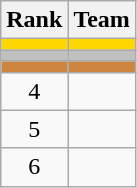<table class="wikitable">
<tr>
<th>Rank</th>
<th>Team</th>
</tr>
<tr style="background:gold;">
<td align=center></td>
<td></td>
</tr>
<tr style="background:silver;">
<td align=center></td>
<td></td>
</tr>
<tr style="background:peru;">
<td align=center></td>
<td></td>
</tr>
<tr>
<td align=center>4</td>
<td></td>
</tr>
<tr>
<td align=center>5</td>
<td></td>
</tr>
<tr>
<td align=center>6</td>
<td></td>
</tr>
</table>
